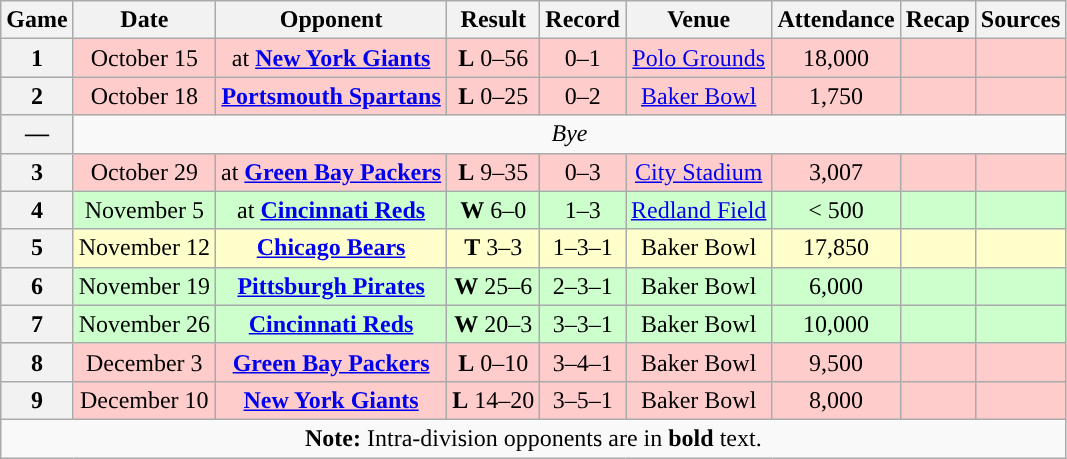<table class="wikitable" style="text-align:center">
<tr>
<th>Game</th>
<th>Date</th>
<th>Opponent</th>
<th>Result</th>
<th>Record</th>
<th>Venue</th>
<th>Attendance</th>
<th>Recap</th>
<th>Sources</th>
</tr>
<tr style="background:#fcc">
<th>1</th>
<td>October 15</td>
<td>at <strong><a href='#'>New York Giants</a></strong></td>
<td><strong>L</strong> 0–56</td>
<td>0–1</td>
<td><a href='#'>Polo Grounds</a></td>
<td>18,000</td>
<td></td>
<td></td>
</tr>
<tr style="background:#fcc">
<th>2</th>
<td>October 18</td>
<td><strong><a href='#'>Portsmouth Spartans</a></strong></td>
<td><strong>L</strong> 0–25</td>
<td>0–2</td>
<td><a href='#'>Baker Bowl</a></td>
<td>1,750</td>
<td></td>
<td></td>
</tr>
<tr>
<th>—</th>
<td colspan=8><em>Bye</em></td>
</tr>
<tr style="background:#fcc">
<th>3</th>
<td>October 29</td>
<td>at <strong><a href='#'>Green Bay Packers</a></strong></td>
<td><strong>L</strong> 9–35</td>
<td>0–3</td>
<td><a href='#'>City Stadium</a></td>
<td>3,007</td>
<td></td>
<td></td>
</tr>
<tr style="background:#cfc;">
<th>4</th>
<td>November 5</td>
<td>at <strong><a href='#'>Cincinnati Reds</a></strong></td>
<td><strong>W</strong> 6–0</td>
<td>1–3</td>
<td><a href='#'>Redland Field</a></td>
<td>< 500</td>
<td></td>
<td></td>
</tr>
<tr style="background:#ffc;">
<th>5</th>
<td>November 12</td>
<td><strong><a href='#'>Chicago Bears</a></strong></td>
<td><strong>T</strong> 3–3</td>
<td>1–3–1</td>
<td>Baker Bowl</td>
<td>17,850</td>
<td></td>
<td></td>
</tr>
<tr style="background:#cfc;">
<th>6</th>
<td>November 19</td>
<td><strong><a href='#'>Pittsburgh Pirates</a></strong></td>
<td><strong>W</strong> 25–6</td>
<td>2–3–1</td>
<td>Baker Bowl</td>
<td>6,000</td>
<td></td>
<td></td>
</tr>
<tr style="background:#cfc;">
<th>7</th>
<td>November 26</td>
<td><strong><a href='#'>Cincinnati Reds</a></strong></td>
<td><strong>W</strong> 20–3</td>
<td>3–3–1</td>
<td>Baker Bowl</td>
<td>10,000</td>
<td></td>
<td></td>
</tr>
<tr style="background:#fcc">
<th>8</th>
<td>December 3</td>
<td><strong><a href='#'>Green Bay Packers</a></strong></td>
<td><strong>L</strong> 0–10</td>
<td>3–4–1</td>
<td>Baker Bowl</td>
<td>9,500</td>
<td></td>
<td></td>
</tr>
<tr style="background:#fcc">
<th>9</th>
<td>December 10</td>
<td><strong><a href='#'>New York Giants</a></strong></td>
<td><strong>L</strong> 14–20</td>
<td>3–5–1</td>
<td>Baker Bowl</td>
<td>8,000</td>
<td></td>
<td></td>
</tr>
<tr>
<td colspan="10"><strong>Note:</strong> Intra-division opponents are in <strong>bold</strong> text.</td>
</tr>
</table>
